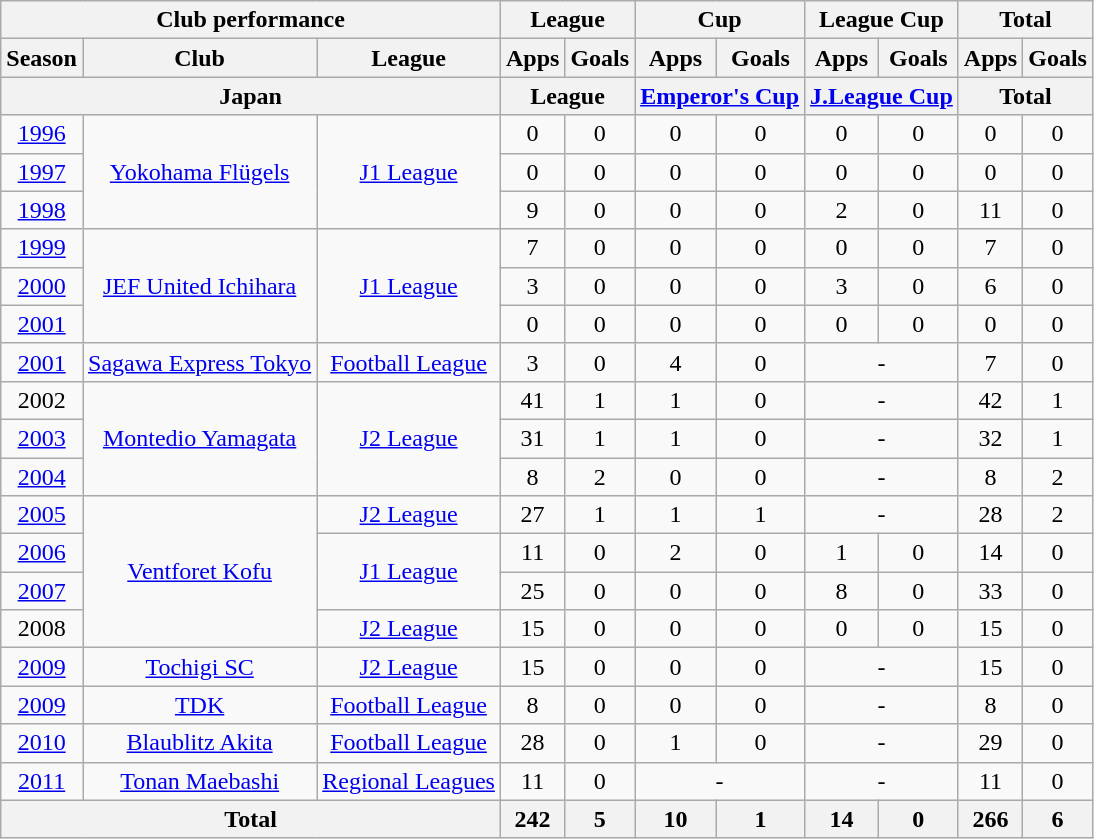<table class="wikitable" style="text-align:center;">
<tr>
<th colspan=3>Club performance</th>
<th colspan=2>League</th>
<th colspan=2>Cup</th>
<th colspan=2>League Cup</th>
<th colspan=2>Total</th>
</tr>
<tr>
<th>Season</th>
<th>Club</th>
<th>League</th>
<th>Apps</th>
<th>Goals</th>
<th>Apps</th>
<th>Goals</th>
<th>Apps</th>
<th>Goals</th>
<th>Apps</th>
<th>Goals</th>
</tr>
<tr>
<th colspan=3>Japan</th>
<th colspan=2>League</th>
<th colspan=2><a href='#'>Emperor's Cup</a></th>
<th colspan=2><a href='#'>J.League Cup</a></th>
<th colspan=2>Total</th>
</tr>
<tr>
<td><a href='#'>1996</a></td>
<td rowspan="3"><a href='#'>Yokohama Flügels</a></td>
<td rowspan="3"><a href='#'>J1 League</a></td>
<td>0</td>
<td>0</td>
<td>0</td>
<td>0</td>
<td>0</td>
<td>0</td>
<td>0</td>
<td>0</td>
</tr>
<tr>
<td><a href='#'>1997</a></td>
<td>0</td>
<td>0</td>
<td>0</td>
<td>0</td>
<td>0</td>
<td>0</td>
<td>0</td>
<td>0</td>
</tr>
<tr>
<td><a href='#'>1998</a></td>
<td>9</td>
<td>0</td>
<td>0</td>
<td>0</td>
<td>2</td>
<td>0</td>
<td>11</td>
<td>0</td>
</tr>
<tr>
<td><a href='#'>1999</a></td>
<td rowspan="3"><a href='#'>JEF United Ichihara</a></td>
<td rowspan="3"><a href='#'>J1 League</a></td>
<td>7</td>
<td>0</td>
<td>0</td>
<td>0</td>
<td>0</td>
<td>0</td>
<td>7</td>
<td>0</td>
</tr>
<tr>
<td><a href='#'>2000</a></td>
<td>3</td>
<td>0</td>
<td>0</td>
<td>0</td>
<td>3</td>
<td>0</td>
<td>6</td>
<td>0</td>
</tr>
<tr>
<td><a href='#'>2001</a></td>
<td>0</td>
<td>0</td>
<td>0</td>
<td>0</td>
<td>0</td>
<td>0</td>
<td>0</td>
<td>0</td>
</tr>
<tr>
<td><a href='#'>2001</a></td>
<td><a href='#'>Sagawa Express Tokyo</a></td>
<td><a href='#'>Football League</a></td>
<td>3</td>
<td>0</td>
<td>4</td>
<td>0</td>
<td colspan="2">-</td>
<td>7</td>
<td>0</td>
</tr>
<tr>
<td>2002</td>
<td rowspan="3"><a href='#'>Montedio Yamagata</a></td>
<td rowspan="3"><a href='#'>J2 League</a></td>
<td>41</td>
<td>1</td>
<td>1</td>
<td>0</td>
<td colspan="2">-</td>
<td>42</td>
<td>1</td>
</tr>
<tr>
<td><a href='#'>2003</a></td>
<td>31</td>
<td>1</td>
<td>1</td>
<td>0</td>
<td colspan="2">-</td>
<td>32</td>
<td>1</td>
</tr>
<tr>
<td><a href='#'>2004</a></td>
<td>8</td>
<td>2</td>
<td>0</td>
<td>0</td>
<td colspan="2">-</td>
<td>8</td>
<td>2</td>
</tr>
<tr>
<td><a href='#'>2005</a></td>
<td rowspan="4"><a href='#'>Ventforet Kofu</a></td>
<td><a href='#'>J2 League</a></td>
<td>27</td>
<td>1</td>
<td>1</td>
<td>1</td>
<td colspan="2">-</td>
<td>28</td>
<td>2</td>
</tr>
<tr>
<td><a href='#'>2006</a></td>
<td rowspan="2"><a href='#'>J1 League</a></td>
<td>11</td>
<td>0</td>
<td>2</td>
<td>0</td>
<td>1</td>
<td>0</td>
<td>14</td>
<td>0</td>
</tr>
<tr>
<td><a href='#'>2007</a></td>
<td>25</td>
<td>0</td>
<td>0</td>
<td>0</td>
<td>8</td>
<td>0</td>
<td>33</td>
<td>0</td>
</tr>
<tr>
<td>2008</td>
<td><a href='#'>J2 League</a></td>
<td>15</td>
<td>0</td>
<td>0</td>
<td>0</td>
<td>0</td>
<td>0</td>
<td>15</td>
<td>0</td>
</tr>
<tr>
<td><a href='#'>2009</a></td>
<td><a href='#'>Tochigi SC</a></td>
<td><a href='#'>J2 League</a></td>
<td>15</td>
<td>0</td>
<td>0</td>
<td>0</td>
<td colspan="2">-</td>
<td>15</td>
<td>0</td>
</tr>
<tr>
<td><a href='#'>2009</a></td>
<td><a href='#'>TDK</a></td>
<td><a href='#'>Football League</a></td>
<td>8</td>
<td>0</td>
<td>0</td>
<td>0</td>
<td colspan="2">-</td>
<td>8</td>
<td>0</td>
</tr>
<tr>
<td><a href='#'>2010</a></td>
<td><a href='#'>Blaublitz Akita</a></td>
<td><a href='#'>Football League</a></td>
<td>28</td>
<td>0</td>
<td>1</td>
<td>0</td>
<td colspan="2">-</td>
<td>29</td>
<td>0</td>
</tr>
<tr>
<td><a href='#'>2011</a></td>
<td><a href='#'>Tonan Maebashi</a></td>
<td><a href='#'>Regional Leagues</a></td>
<td>11</td>
<td>0</td>
<td colspan="2">-</td>
<td colspan="2">-</td>
<td>11</td>
<td>0</td>
</tr>
<tr>
<th colspan=3>Total</th>
<th>242</th>
<th>5</th>
<th>10</th>
<th>1</th>
<th>14</th>
<th>0</th>
<th>266</th>
<th>6</th>
</tr>
</table>
